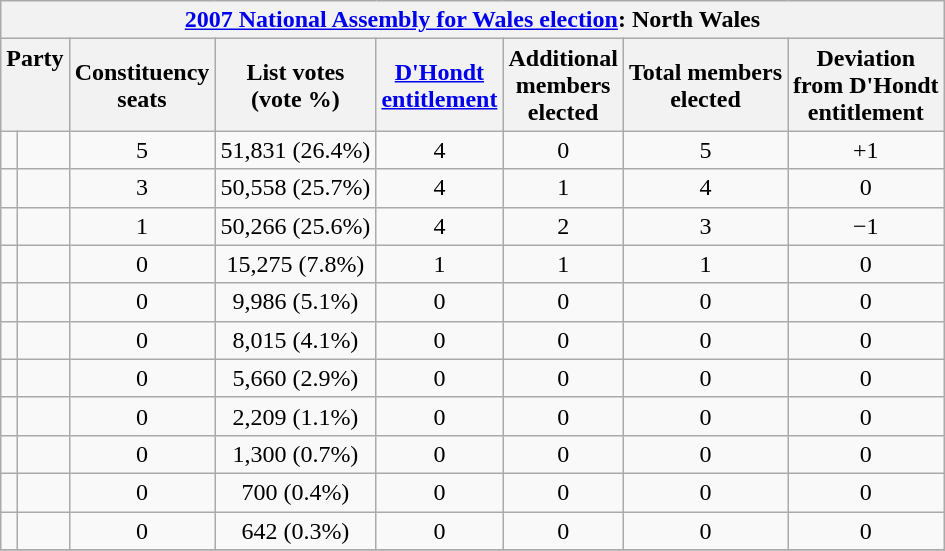<table class="wikitable" style="text-align:center">
<tr>
<th colspan=8><a href='#'>2007 National Assembly for Wales election</a>: North Wales</th>
</tr>
<tr>
<th colspan="2" rowspan="1" align="center" valign="top">Party</th>
<th>Constituency<br>seats</th>
<th>List votes<br>(vote %)</th>
<th><a href='#'>D'Hondt<br>entitlement</a></th>
<th>Additional<br>members<br>elected</th>
<th>Total members<br>elected</th>
<th>Deviation<br>from D'Hondt<br>entitlement</th>
</tr>
<tr>
<td style="width: 4px" bgcolor=></td>
<td style="text-align: left;" scope="row"><strong><a href='#'></a></strong></td>
<td>5</td>
<td>51,831  (26.4%)</td>
<td>4</td>
<td>0</td>
<td>5</td>
<td>+1</td>
</tr>
<tr>
<td style="width: 4px" bgcolor=></td>
<td style="text-align: left;" scope="row"><strong><a href='#'></a></strong></td>
<td>3</td>
<td>50,558  (25.7%)</td>
<td>4</td>
<td>1</td>
<td>4</td>
<td>0</td>
</tr>
<tr>
<td style="width: 4px" bgcolor=></td>
<td style="text-align: left;" scope="row"><strong><a href='#'></a></strong></td>
<td>1</td>
<td>50,266  (25.6%)</td>
<td>4</td>
<td>2</td>
<td>3</td>
<td>−1</td>
</tr>
<tr>
<td style="width: 4px" bgcolor=></td>
<td style="text-align: left;" scope="row"><strong><a href='#'></a></strong></td>
<td>0</td>
<td>15,275  (7.8%)</td>
<td>1</td>
<td>1</td>
<td>1</td>
<td>0</td>
</tr>
<tr>
<td style="width: 4px" bgcolor=></td>
<td style="text-align: left;" scope="row"><a href='#'></a></td>
<td>0</td>
<td>9,986  (5.1%)</td>
<td>0</td>
<td>0</td>
<td>0</td>
<td>0</td>
</tr>
<tr>
<td style="width: 4px" bgcolor=></td>
<td style="text-align: left;" scope="row"><a href='#'></a></td>
<td>0</td>
<td>8,015  (4.1%)</td>
<td>0</td>
<td>0</td>
<td>0</td>
<td>0</td>
</tr>
<tr>
<td style="width: 4px" bgcolor=></td>
<td style="text-align: left;" scope="row"><a href='#'></a></td>
<td>0</td>
<td>5,660  (2.9%)</td>
<td>0</td>
<td>0</td>
<td>0</td>
<td>0</td>
</tr>
<tr>
<td style="width: 4px" bgcolor=></td>
<td style="text-align: left;" scope="row"><a href='#'></a></td>
<td>0</td>
<td>2,209 (1.1%)</td>
<td>0</td>
<td>0</td>
<td>0</td>
<td>0</td>
</tr>
<tr>
<td style="width: 4px" bgcolor=></td>
<td style="text-align: left;" scope="row"><a href='#'></a></td>
<td>0</td>
<td>1,300 (0.7%)</td>
<td>0</td>
<td>0</td>
<td>0</td>
<td>0</td>
</tr>
<tr>
<td style="width: 4px" bgcolor=></td>
<td style="text-align: left;" scope="row"><a href='#'></a></td>
<td>0</td>
<td>700 (0.4%)</td>
<td>0</td>
<td>0</td>
<td>0</td>
<td>0</td>
</tr>
<tr>
<td style="width: 4px" bgcolor=></td>
<td style="text-align: left;" scope="row"><a href='#'></a></td>
<td>0</td>
<td>642 (0.3%)</td>
<td>0</td>
<td>0</td>
<td>0</td>
<td>0</td>
</tr>
<tr>
</tr>
</table>
